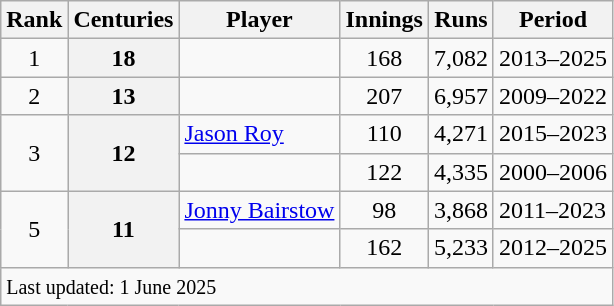<table class="wikitable plainrowheaders sortable">
<tr>
<th scope=col>Rank</th>
<th scope=col>Centuries</th>
<th scope=col>Player</th>
<th scope=col>Innings</th>
<th scope=col>Runs</th>
<th scope=col>Period</th>
</tr>
<tr>
<td align=center>1</td>
<th scope=row style="text-align:center;">18</th>
<td></td>
<td align=center>168</td>
<td align=center>7,082</td>
<td>2013–2025</td>
</tr>
<tr>
<td align=center>2</td>
<th scope=row style=text-align:center;>13</th>
<td></td>
<td align=center>207</td>
<td align=center>6,957</td>
<td>2009–2022</td>
</tr>
<tr>
<td rowspan="2" align="center">3</td>
<th rowspan="2" scope="row" style="text-align:center;">12</th>
<td><a href='#'>Jason Roy</a></td>
<td align="center">110</td>
<td align="center">4,271</td>
<td>2015–2023</td>
</tr>
<tr>
<td></td>
<td align=center>122</td>
<td align=center>4,335</td>
<td>2000–2006</td>
</tr>
<tr>
<td rowspan="2" align="center">5</td>
<th scope=row rowspan="2" style="text-align:center;">11</th>
<td><a href='#'>Jonny Bairstow</a></td>
<td align="center">98</td>
<td align="center">3,868</td>
<td>2011–2023</td>
</tr>
<tr>
<td></td>
<td align=center>162</td>
<td align=center>5,233</td>
<td>2012–2025</td>
</tr>
<tr class=sortbottom>
<td colspan=6><small>Last updated: 1 June 2025</small></td>
</tr>
</table>
